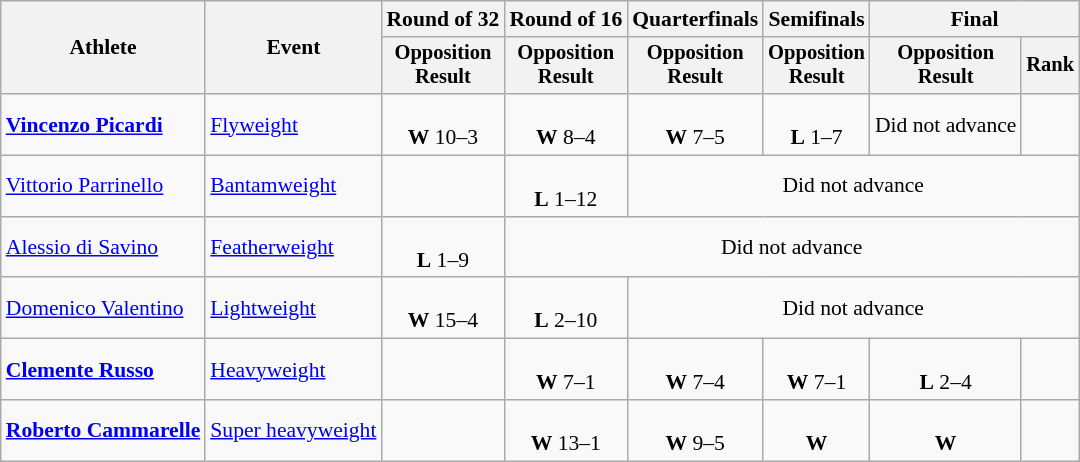<table class="wikitable" style="font-size:90%">
<tr>
<th rowspan="2">Athlete</th>
<th rowspan="2">Event</th>
<th>Round of 32</th>
<th>Round of 16</th>
<th>Quarterfinals</th>
<th>Semifinals</th>
<th colspan=2>Final</th>
</tr>
<tr style="font-size:95%">
<th>Opposition<br>Result</th>
<th>Opposition<br>Result</th>
<th>Opposition<br>Result</th>
<th>Opposition<br>Result</th>
<th>Opposition<br>Result</th>
<th>Rank</th>
</tr>
<tr align=center>
<td align=left><strong><a href='#'>Vincenzo Picardi</a></strong></td>
<td align=left><a href='#'>Flyweight</a></td>
<td><br><strong>W</strong> 10–3</td>
<td><br><strong>W</strong> 8–4</td>
<td><br><strong>W</strong> 7–5</td>
<td><br><strong>L</strong> 1–7</td>
<td>Did not advance</td>
<td></td>
</tr>
<tr align=center>
<td align=left><a href='#'>Vittorio Parrinello</a></td>
<td align=left><a href='#'>Bantamweight</a></td>
<td></td>
<td><br><strong>L</strong> 1–12</td>
<td colspan=4>Did not advance</td>
</tr>
<tr align=center>
<td align=left><a href='#'>Alessio di Savino</a></td>
<td align=left><a href='#'>Featherweight</a></td>
<td><br><strong>L</strong> 1–9</td>
<td colspan=5>Did not advance</td>
</tr>
<tr align=center>
<td align=left><a href='#'>Domenico Valentino</a></td>
<td align=left><a href='#'>Lightweight</a></td>
<td><br><strong>W</strong> 15–4</td>
<td><br><strong>L</strong> 2–10</td>
<td colspan=4>Did not advance</td>
</tr>
<tr align=center>
<td align=left><strong><a href='#'>Clemente Russo</a></strong></td>
<td align=left><a href='#'>Heavyweight</a></td>
<td></td>
<td><br><strong>W</strong> 7–1</td>
<td><br><strong>W</strong> 7–4</td>
<td><br><strong>W</strong> 7–1</td>
<td><br><strong>L</strong> 2–4</td>
<td></td>
</tr>
<tr align=center>
<td align=left><strong><a href='#'>Roberto Cammarelle</a></strong></td>
<td align=left><a href='#'>Super heavyweight</a></td>
<td></td>
<td><br><strong>W</strong> 13–1</td>
<td><br><strong>W</strong> 9–5</td>
<td><br><strong>W</strong> </td>
<td> <br> <strong>W</strong>  </td>
<td></td>
</tr>
</table>
